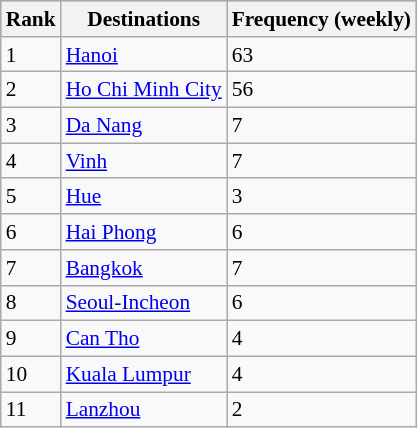<table class="wikitable sortable" style="font-size:89%; align=center;">
<tr style="background:darkgrey;">
<th>Rank</th>
<th>Destinations</th>
<th>Frequency (weekly)</th>
</tr>
<tr>
<td>1</td>
<td><a href='#'>Hanoi</a></td>
<td>63</td>
</tr>
<tr>
<td>2</td>
<td><a href='#'>Ho Chi Minh City</a></td>
<td>56</td>
</tr>
<tr>
<td>3</td>
<td><a href='#'>Da Nang</a></td>
<td>7</td>
</tr>
<tr>
<td>4</td>
<td><a href='#'>Vinh</a></td>
<td>7</td>
</tr>
<tr>
<td>5</td>
<td><a href='#'>Hue</a></td>
<td>3</td>
</tr>
<tr>
<td>6</td>
<td><a href='#'>Hai Phong</a></td>
<td>6</td>
</tr>
<tr>
<td>7</td>
<td><a href='#'>Bangkok</a></td>
<td>7</td>
</tr>
<tr>
<td>8</td>
<td><a href='#'>Seoul-Incheon</a></td>
<td>6</td>
</tr>
<tr>
<td>9</td>
<td><a href='#'>Can Tho</a></td>
<td>4</td>
</tr>
<tr>
<td>10</td>
<td><a href='#'>Kuala Lumpur</a></td>
<td>4</td>
</tr>
<tr>
<td>11</td>
<td><a href='#'>Lanzhou</a></td>
<td>2</td>
</tr>
</table>
